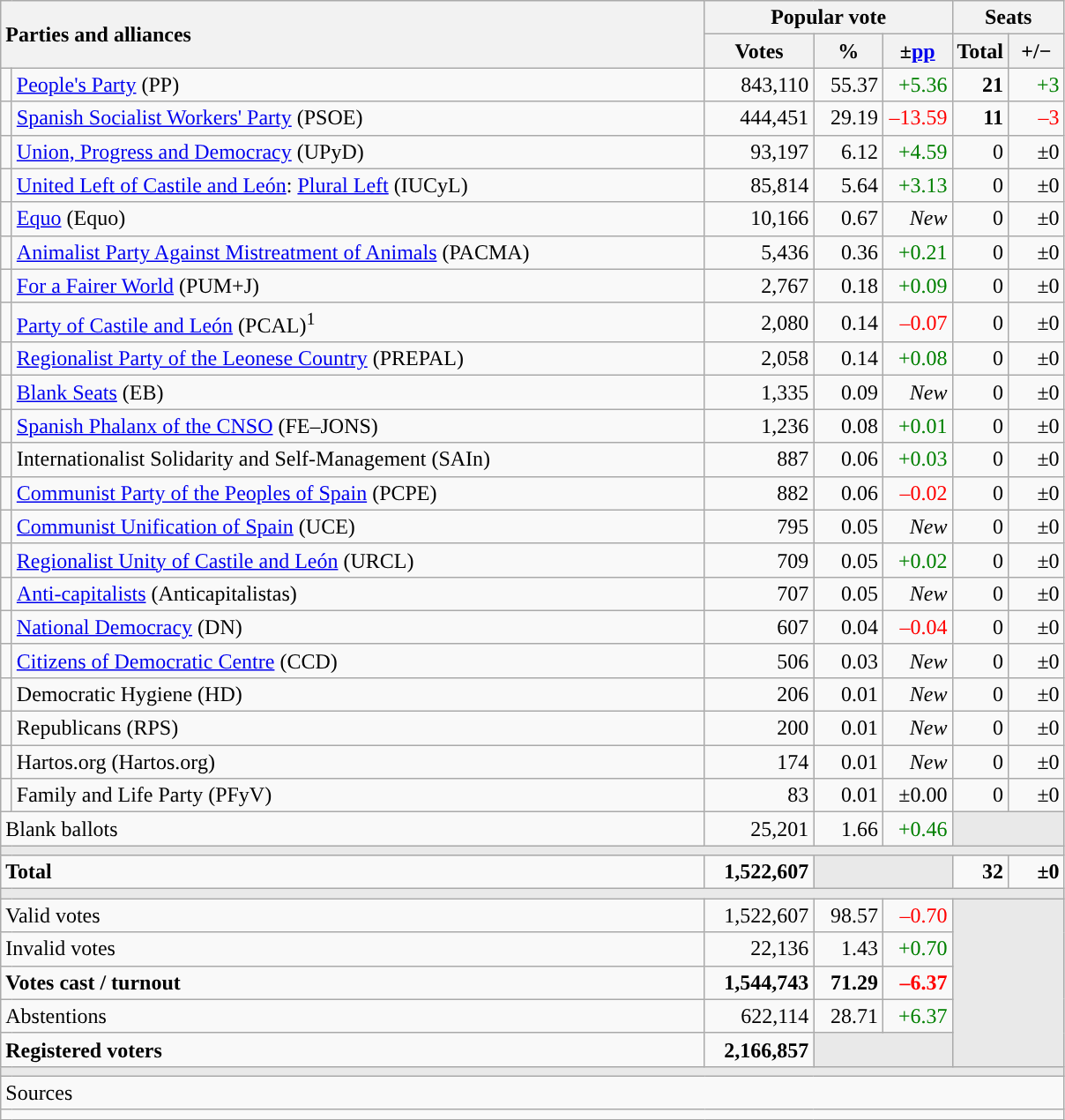<table class="wikitable" style="text-align:right;">
<tr>
<th style="text-align:left;" rowspan="2" colspan="2" width="525">Parties and alliances</th>
<th colspan="3">Popular vote</th>
<th colspan="2">Seats</th>
</tr>
<tr>
<th width="75">Votes</th>
<th width="45">%</th>
<th width="45">±<a href='#'>pp</a></th>
<th width="35">Total</th>
<th width="35">+/−</th>
</tr>
<tr>
<td width="1" style="color:inherit;background:"></td>
<td align="left"><a href='#'>People's Party</a> (PP)</td>
<td>843,110</td>
<td>55.37</td>
<td style="color:green;">+5.36</td>
<td><strong>21</strong></td>
<td style="color:green;">+3</td>
</tr>
<tr>
<td style="color:inherit;background:"></td>
<td align="left"><a href='#'>Spanish Socialist Workers' Party</a> (PSOE)</td>
<td>444,451</td>
<td>29.19</td>
<td style="color:red;">–13.59</td>
<td><strong>11</strong></td>
<td style="color:red;">–3</td>
</tr>
<tr>
<td style="color:inherit;background:"></td>
<td align="left"><a href='#'>Union, Progress and Democracy</a> (UPyD)</td>
<td>93,197</td>
<td>6.12</td>
<td style="color:green;">+4.59</td>
<td>0</td>
<td>±0</td>
</tr>
<tr>
<td style="color:inherit;background:"></td>
<td align="left"><a href='#'>United Left of Castile and León</a>: <a href='#'>Plural Left</a> (IUCyL)</td>
<td>85,814</td>
<td>5.64</td>
<td style="color:green;">+3.13</td>
<td>0</td>
<td>±0</td>
</tr>
<tr>
<td style="color:inherit;background:"></td>
<td align="left"><a href='#'>Equo</a> (Equo)</td>
<td>10,166</td>
<td>0.67</td>
<td><em>New</em></td>
<td>0</td>
<td>±0</td>
</tr>
<tr>
<td style="color:inherit;background:"></td>
<td align="left"><a href='#'>Animalist Party Against Mistreatment of Animals</a> (PACMA)</td>
<td>5,436</td>
<td>0.36</td>
<td style="color:green;">+0.21</td>
<td>0</td>
<td>±0</td>
</tr>
<tr>
<td style="color:inherit;background:"></td>
<td align="left"><a href='#'>For a Fairer World</a> (PUM+J)</td>
<td>2,767</td>
<td>0.18</td>
<td style="color:green;">+0.09</td>
<td>0</td>
<td>±0</td>
</tr>
<tr>
<td style="color:inherit;background:"></td>
<td align="left"><a href='#'>Party of Castile and León</a> (PCAL)<sup>1</sup></td>
<td>2,080</td>
<td>0.14</td>
<td style="color:red;">–0.07</td>
<td>0</td>
<td>±0</td>
</tr>
<tr>
<td style="color:inherit;background:"></td>
<td align="left"><a href='#'>Regionalist Party of the Leonese Country</a> (PREPAL)</td>
<td>2,058</td>
<td>0.14</td>
<td style="color:green;">+0.08</td>
<td>0</td>
<td>±0</td>
</tr>
<tr>
<td style="color:inherit;background:"></td>
<td align="left"><a href='#'>Blank Seats</a> (EB)</td>
<td>1,335</td>
<td>0.09</td>
<td><em>New</em></td>
<td>0</td>
<td>±0</td>
</tr>
<tr>
<td style="color:inherit;background:"></td>
<td align="left"><a href='#'>Spanish Phalanx of the CNSO</a> (FE–JONS)</td>
<td>1,236</td>
<td>0.08</td>
<td style="color:green;">+0.01</td>
<td>0</td>
<td>±0</td>
</tr>
<tr>
<td style="color:inherit;background:"></td>
<td align="left">Internationalist Solidarity and Self-Management (SAIn)</td>
<td>887</td>
<td>0.06</td>
<td style="color:green;">+0.03</td>
<td>0</td>
<td>±0</td>
</tr>
<tr>
<td style="color:inherit;background:"></td>
<td align="left"><a href='#'>Communist Party of the Peoples of Spain</a> (PCPE)</td>
<td>882</td>
<td>0.06</td>
<td style="color:red;">–0.02</td>
<td>0</td>
<td>±0</td>
</tr>
<tr>
<td style="color:inherit;background:"></td>
<td align="left"><a href='#'>Communist Unification of Spain</a> (UCE)</td>
<td>795</td>
<td>0.05</td>
<td><em>New</em></td>
<td>0</td>
<td>±0</td>
</tr>
<tr>
<td style="color:inherit;background:"></td>
<td align="left"><a href='#'>Regionalist Unity of Castile and León</a> (URCL)</td>
<td>709</td>
<td>0.05</td>
<td style="color:green;">+0.02</td>
<td>0</td>
<td>±0</td>
</tr>
<tr>
<td style="color:inherit;background:"></td>
<td align="left"><a href='#'>Anti-capitalists</a> (Anticapitalistas)</td>
<td>707</td>
<td>0.05</td>
<td><em>New</em></td>
<td>0</td>
<td>±0</td>
</tr>
<tr>
<td style="color:inherit;background:"></td>
<td align="left"><a href='#'>National Democracy</a> (DN)</td>
<td>607</td>
<td>0.04</td>
<td style="color:red;">–0.04</td>
<td>0</td>
<td>±0</td>
</tr>
<tr>
<td style="color:inherit;background:"></td>
<td align="left"><a href='#'>Citizens of Democratic Centre</a> (CCD)</td>
<td>506</td>
<td>0.03</td>
<td><em>New</em></td>
<td>0</td>
<td>±0</td>
</tr>
<tr>
<td style="color:inherit;background:"></td>
<td align="left">Democratic Hygiene (HD)</td>
<td>206</td>
<td>0.01</td>
<td><em>New</em></td>
<td>0</td>
<td>±0</td>
</tr>
<tr>
<td style="color:inherit;background:"></td>
<td align="left">Republicans (RPS)</td>
<td>200</td>
<td>0.01</td>
<td><em>New</em></td>
<td>0</td>
<td>±0</td>
</tr>
<tr>
<td style="color:inherit;background:"></td>
<td align="left">Hartos.org (Hartos.org)</td>
<td>174</td>
<td>0.01</td>
<td><em>New</em></td>
<td>0</td>
<td>±0</td>
</tr>
<tr>
<td style="color:inherit;background:"></td>
<td align="left">Family and Life Party (PFyV)</td>
<td>83</td>
<td>0.01</td>
<td>±0.00</td>
<td>0</td>
<td>±0</td>
</tr>
<tr>
<td align="left" colspan="2">Blank ballots</td>
<td>25,201</td>
<td>1.66</td>
<td style="color:green;">+0.46</td>
<td bgcolor="#E9E9E9" colspan="2"></td>
</tr>
<tr>
<td colspan="7" bgcolor="#E9E9E9"></td>
</tr>
<tr style="font-weight:bold;">
<td align="left" colspan="2">Total</td>
<td>1,522,607</td>
<td bgcolor="#E9E9E9" colspan="2"></td>
<td>32</td>
<td>±0</td>
</tr>
<tr>
<td colspan="7" bgcolor="#E9E9E9"></td>
</tr>
<tr>
<td align="left" colspan="2">Valid votes</td>
<td>1,522,607</td>
<td>98.57</td>
<td style="color:red;">–0.70</td>
<td bgcolor="#E9E9E9" colspan="2" rowspan="5"></td>
</tr>
<tr>
<td align="left" colspan="2">Invalid votes</td>
<td>22,136</td>
<td>1.43</td>
<td style="color:green;">+0.70</td>
</tr>
<tr style="font-weight:bold;">
<td align="left" colspan="2">Votes cast / turnout</td>
<td>1,544,743</td>
<td>71.29</td>
<td style="color:red;">–6.37</td>
</tr>
<tr>
<td align="left" colspan="2">Abstentions</td>
<td>622,114</td>
<td>28.71</td>
<td style="color:green;">+6.37</td>
</tr>
<tr style="font-weight:bold;">
<td align="left" colspan="2">Registered voters</td>
<td>2,166,857</td>
<td bgcolor="#E9E9E9" colspan="2"></td>
</tr>
<tr>
<td colspan="7" bgcolor="#E9E9E9"></td>
</tr>
<tr>
<td align="left" colspan="7">Sources</td>
</tr>
<tr>
<td colspan="7" style="text-align:left; max-width:790px;"></td>
</tr>
</table>
